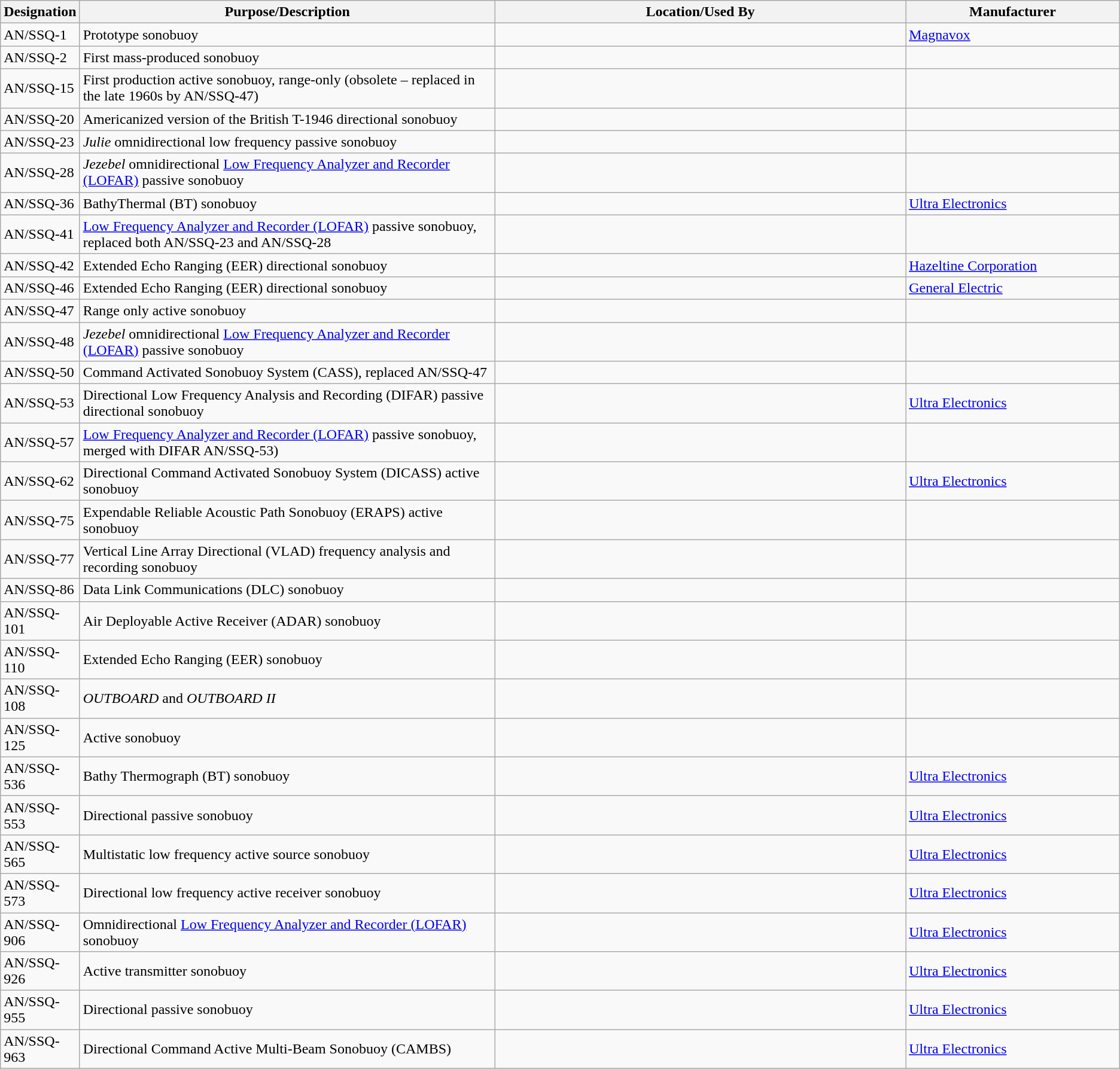<table class="wikitable sortable">
<tr>
<th scope="col">Designation</th>
<th scope="col" style="width: 500px;">Purpose/Description</th>
<th scope="col" style="width: 500px;">Location/Used By</th>
<th scope="col" style="width: 250px;">Manufacturer</th>
</tr>
<tr>
<td>AN/SSQ-1</td>
<td>Prototype sonobuoy</td>
<td></td>
<td><a href='#'>Magnavox</a></td>
</tr>
<tr>
<td>AN/SSQ-2</td>
<td>First mass-produced sonobuoy</td>
<td></td>
<td></td>
</tr>
<tr>
<td>AN/SSQ-15</td>
<td>First production active sonobuoy, range-only (obsolete – replaced in the late 1960s by AN/SSQ-47)</td>
<td></td>
<td></td>
</tr>
<tr>
<td>AN/SSQ-20</td>
<td>Americanized version of the British T-1946 directional sonobuoy</td>
<td></td>
<td></td>
</tr>
<tr>
<td>AN/SSQ-23</td>
<td><em>Julie</em> omnidirectional low frequency passive sonobuoy</td>
<td></td>
<td></td>
</tr>
<tr>
<td>AN/SSQ-28</td>
<td><em>Jezebel</em> omnidirectional <a href='#'>Low Frequency Analyzer and Recorder (LOFAR)</a> passive sonobuoy</td>
<td></td>
<td></td>
</tr>
<tr>
<td>AN/SSQ-36</td>
<td>BathyThermal (BT) sonobuoy</td>
<td></td>
<td><a href='#'>Ultra Electronics</a></td>
</tr>
<tr>
<td>AN/SSQ-41</td>
<td><a href='#'>Low Frequency Analyzer and Recorder (LOFAR)</a> passive sonobuoy, replaced both AN/SSQ-23 and AN/SSQ-28</td>
<td></td>
<td></td>
</tr>
<tr>
<td>AN/SSQ-42</td>
<td>Extended Echo Ranging (EER) directional sonobuoy</td>
<td></td>
<td><a href='#'>Hazeltine Corporation</a></td>
</tr>
<tr>
<td>AN/SSQ-46</td>
<td>Extended Echo Ranging (EER) directional sonobuoy</td>
<td></td>
<td><a href='#'>General Electric</a></td>
</tr>
<tr>
<td>AN/SSQ-47</td>
<td>Range only active sonobuoy</td>
<td></td>
<td></td>
</tr>
<tr>
<td>AN/SSQ-48</td>
<td><em>Jezebel</em> omnidirectional <a href='#'>Low Frequency Analyzer and Recorder (LOFAR)</a> passive sonobuoy</td>
<td></td>
<td></td>
</tr>
<tr>
<td>AN/SSQ-50</td>
<td>Command Activated Sonobuoy System (CASS), replaced AN/SSQ-47</td>
<td></td>
<td></td>
</tr>
<tr>
<td>AN/SSQ-53</td>
<td>Directional Low Frequency Analysis and Recording (DIFAR) passive directional sonobuoy</td>
<td></td>
<td><a href='#'>Ultra Electronics</a></td>
</tr>
<tr>
<td>AN/SSQ-57</td>
<td><a href='#'>Low Frequency Analyzer and Recorder (LOFAR)</a> passive sonobuoy, merged with DIFAR AN/SSQ-53)</td>
<td></td>
<td></td>
</tr>
<tr>
<td>AN/SSQ-62</td>
<td>Directional Command Activated Sonobuoy System (DICASS) active sonobuoy</td>
<td></td>
<td><a href='#'>Ultra Electronics</a></td>
</tr>
<tr>
<td>AN/SSQ-75</td>
<td>Expendable Reliable Acoustic Path Sonobuoy (ERAPS) active sonobuoy</td>
<td></td>
<td></td>
</tr>
<tr>
<td>AN/SSQ-77</td>
<td>Vertical Line Array Directional (VLAD) frequency analysis and recording sonobuoy</td>
<td></td>
<td></td>
</tr>
<tr>
<td>AN/SSQ-86</td>
<td>Data Link Communications (DLC) sonobuoy</td>
<td></td>
<td></td>
</tr>
<tr>
<td>AN/SSQ-101</td>
<td>Air Deployable Active Receiver (ADAR) sonobuoy</td>
<td></td>
<td></td>
</tr>
<tr>
<td>AN/SSQ-110</td>
<td>Extended Echo Ranging (EER) sonobuoy</td>
<td></td>
<td></td>
</tr>
<tr>
<td>AN/SSQ-108</td>
<td><em>OUTBOARD</em> and <em>OUTBOARD II</em></td>
<td></td>
<td></td>
</tr>
<tr>
<td>AN/SSQ-125</td>
<td>Active sonobuoy</td>
<td></td>
<td></td>
</tr>
<tr>
<td>AN/SSQ-536</td>
<td>Bathy Thermograph (BT) sonobuoy</td>
<td></td>
<td><a href='#'>Ultra Electronics</a></td>
</tr>
<tr>
<td>AN/SSQ-553</td>
<td>Directional passive sonobuoy</td>
<td></td>
<td><a href='#'>Ultra Electronics</a></td>
</tr>
<tr>
<td>AN/SSQ-565</td>
<td>Multistatic low frequency active source sonobuoy</td>
<td></td>
<td><a href='#'>Ultra Electronics</a></td>
</tr>
<tr>
<td>AN/SSQ-573</td>
<td>Directional low frequency active receiver sonobuoy</td>
<td></td>
<td><a href='#'>Ultra Electronics</a></td>
</tr>
<tr>
<td>AN/SSQ-906</td>
<td>Omnidirectional <a href='#'>Low Frequency Analyzer and Recorder (LOFAR)</a> sonobuoy</td>
<td></td>
<td><a href='#'>Ultra Electronics</a></td>
</tr>
<tr>
<td>AN/SSQ-926</td>
<td>Active transmitter sonobuoy</td>
<td></td>
<td><a href='#'>Ultra Electronics</a></td>
</tr>
<tr>
<td>AN/SSQ-955</td>
<td>Directional passive sonobuoy</td>
<td></td>
<td><a href='#'>Ultra Electronics</a></td>
</tr>
<tr>
<td>AN/SSQ-963</td>
<td>Directional Command Active Multi-Beam Sonobuoy (CAMBS)</td>
<td></td>
<td><a href='#'>Ultra Electronics</a></td>
</tr>
</table>
